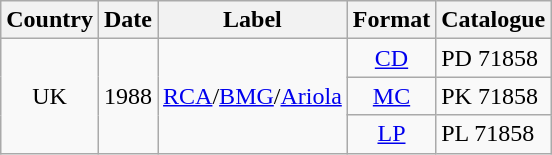<table class="wikitable">
<tr>
<th>Country</th>
<th>Date</th>
<th>Label</th>
<th>Format</th>
<th>Catalogue</th>
</tr>
<tr>
<td align="center" rowspan="3">UK</td>
<td align="center" rowspan="3">1988</td>
<td align="center" rowspan="3"><a href='#'>RCA</a>/<a href='#'>BMG</a>/<a href='#'>Ariola</a></td>
<td align="center"><a href='#'>CD</a></td>
<td>PD 71858</td>
</tr>
<tr>
<td align="center"><a href='#'>MC</a></td>
<td>PK 71858</td>
</tr>
<tr>
<td align="center"><a href='#'>LP</a></td>
<td>PL 71858</td>
</tr>
</table>
